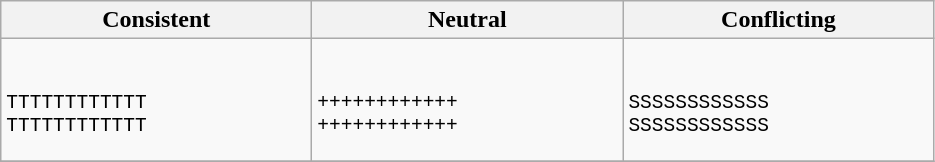<table class="wikitable">
<tr>
<th width="200px">Consistent</th>
<th width="200px">Neutral</th>
<th width="200px">Conflicting</th>
</tr>
<tr>
<td><br><pre>
TTTTTTTTTTTT
TTTTTTTTTTTT</pre></td>
<td><br><pre>
++++++++++++
++++++++++++</pre></td>
<td><br><pre>
SSSSSSSSSSSS
SSSSSSSSSSSS</pre></td>
</tr>
<tr>
</tr>
</table>
